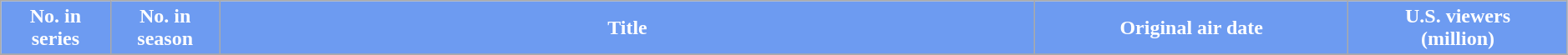<table class="wikitable plainrowheaders" style="width:99%;">
<tr>
<th scope="col" style="background-color: #6D9BF1; color: #FFFFFF;" width=7%>No. in<br>series</th>
<th scope="col" style="background-color: #6D9BF1; color: #FFFFFF;" width=7%>No. in<br>season</th>
<th scope="col" style="background-color: #6D9BF1; color: #FFFFFF;">Title</th>
<th scope="col" style="background-color: #6D9BF1; color: #FFFFFF;" width=20%>Original air date</th>
<th scope="col" style="background-color: #6D9BF1; color: #FFFFFF;" width=14%>U.S. viewers<br>(million)</th>
</tr>
<tr>
</tr>
</table>
